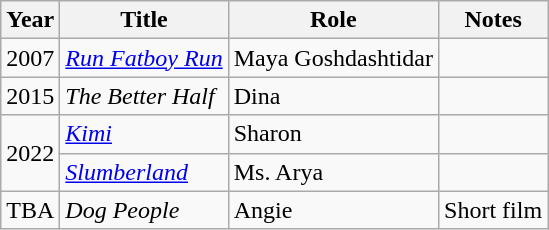<table class="wikitable sortable">
<tr>
<th>Year</th>
<th>Title</th>
<th>Role</th>
<th class="unsortable">Notes</th>
</tr>
<tr>
<td>2007</td>
<td><em><a href='#'>Run Fatboy Run</a></em></td>
<td>Maya Goshdashtidar</td>
<td></td>
</tr>
<tr>
<td>2015</td>
<td><em>The Better Half</em></td>
<td>Dina</td>
<td></td>
</tr>
<tr>
<td rowspan=2>2022</td>
<td><em><a href='#'>Kimi</a></em></td>
<td>Sharon</td>
<td></td>
</tr>
<tr>
<td><em><a href='#'>Slumberland</a></em></td>
<td>Ms. Arya</td>
<td></td>
</tr>
<tr>
<td>TBA</td>
<td><em>Dog People</em></td>
<td>Angie</td>
<td>Short film</td>
</tr>
</table>
